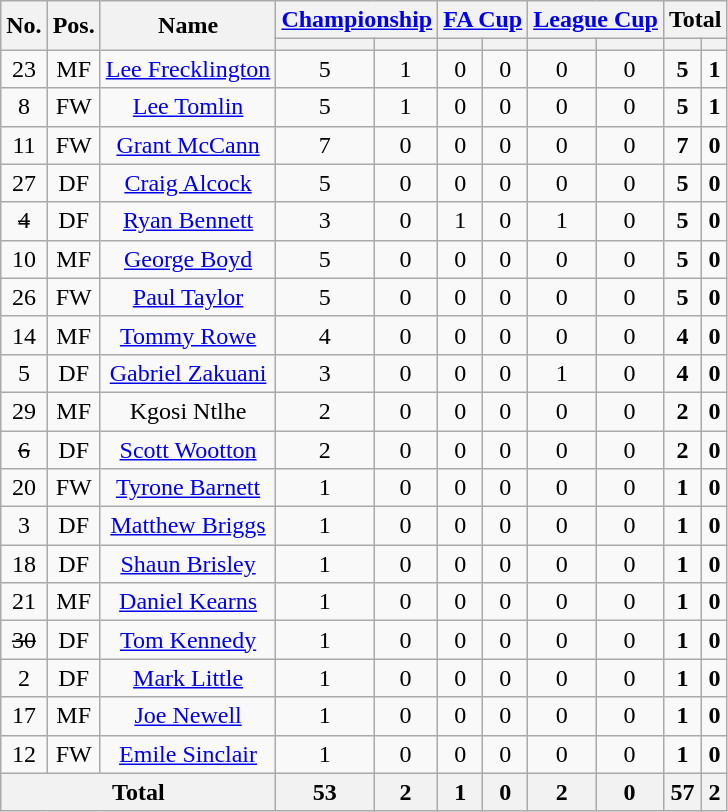<table class="wikitable sortable" style="text-align: center;">
<tr>
<th rowspan="2">No.</th>
<th rowspan="2">Pos.</th>
<th rowspan="2">Name</th>
<th colspan="2"><a href='#'>Championship</a></th>
<th colspan="2"><a href='#'>FA Cup</a></th>
<th colspan="2"><a href='#'>League Cup</a></th>
<th colspan="2">Total</th>
</tr>
<tr>
<th></th>
<th></th>
<th></th>
<th></th>
<th></th>
<th></th>
<th></th>
<th></th>
</tr>
<tr>
<td>23</td>
<td>MF</td>
<td><a href='#'>Lee Frecklington</a></td>
<td>5</td>
<td>1</td>
<td>0</td>
<td>0</td>
<td>0</td>
<td>0</td>
<td><strong>5</strong></td>
<td><strong>1</strong></td>
</tr>
<tr>
<td>8</td>
<td>FW</td>
<td><a href='#'>Lee Tomlin</a></td>
<td>5</td>
<td>1</td>
<td>0</td>
<td>0</td>
<td>0</td>
<td>0</td>
<td><strong>5</strong></td>
<td><strong>1</strong></td>
</tr>
<tr>
<td>11</td>
<td>FW</td>
<td><a href='#'>Grant McCann</a></td>
<td>7</td>
<td>0</td>
<td>0</td>
<td>0</td>
<td>0</td>
<td>0</td>
<td><strong>7</strong></td>
<td><strong>0</strong></td>
</tr>
<tr>
<td>27</td>
<td>DF</td>
<td><a href='#'>Craig Alcock</a></td>
<td>5</td>
<td>0</td>
<td>0</td>
<td>0</td>
<td>0</td>
<td>0</td>
<td><strong>5</strong></td>
<td><strong>0</strong></td>
</tr>
<tr>
<td><s>4</s></td>
<td>DF</td>
<td><a href='#'>Ryan Bennett</a></td>
<td>3</td>
<td>0</td>
<td>1</td>
<td>0</td>
<td>1</td>
<td>0</td>
<td><strong>5</strong></td>
<td><strong>0</strong></td>
</tr>
<tr>
<td>10</td>
<td>MF</td>
<td><a href='#'>George Boyd</a></td>
<td>5</td>
<td>0</td>
<td>0</td>
<td>0</td>
<td>0</td>
<td>0</td>
<td><strong>5</strong></td>
<td><strong>0</strong></td>
</tr>
<tr>
<td>26</td>
<td>FW</td>
<td><a href='#'>Paul Taylor</a></td>
<td>5</td>
<td>0</td>
<td>0</td>
<td>0</td>
<td>0</td>
<td>0</td>
<td><strong>5</strong></td>
<td><strong>0</strong></td>
</tr>
<tr>
<td>14</td>
<td>MF</td>
<td><a href='#'>Tommy Rowe</a></td>
<td>4</td>
<td>0</td>
<td>0</td>
<td>0</td>
<td>0</td>
<td>0</td>
<td><strong>4</strong></td>
<td><strong>0</strong></td>
</tr>
<tr>
<td>5</td>
<td>DF</td>
<td><a href='#'>Gabriel Zakuani</a></td>
<td>3</td>
<td>0</td>
<td>0</td>
<td>0</td>
<td>1</td>
<td>0</td>
<td><strong>4</strong></td>
<td><strong>0</strong></td>
</tr>
<tr>
<td>29</td>
<td>MF</td>
<td>Kgosi Ntlhe</td>
<td>2</td>
<td>0</td>
<td>0</td>
<td>0</td>
<td>0</td>
<td>0</td>
<td><strong>2</strong></td>
<td><strong>0</strong></td>
</tr>
<tr>
<td><s>6</s></td>
<td>DF</td>
<td><a href='#'>Scott Wootton</a></td>
<td>2</td>
<td>0</td>
<td>0</td>
<td>0</td>
<td>0</td>
<td>0</td>
<td><strong>2</strong></td>
<td><strong>0</strong></td>
</tr>
<tr>
<td>20</td>
<td>FW</td>
<td><a href='#'>Tyrone Barnett</a></td>
<td>1</td>
<td>0</td>
<td>0</td>
<td>0</td>
<td>0</td>
<td>0</td>
<td><strong>1</strong></td>
<td><strong>0</strong></td>
</tr>
<tr>
<td>3</td>
<td>DF</td>
<td><a href='#'>Matthew Briggs</a></td>
<td>1</td>
<td>0</td>
<td>0</td>
<td>0</td>
<td>0</td>
<td>0</td>
<td><strong>1</strong></td>
<td><strong>0</strong></td>
</tr>
<tr>
<td>18</td>
<td>DF</td>
<td><a href='#'>Shaun Brisley</a></td>
<td>1</td>
<td>0</td>
<td>0</td>
<td>0</td>
<td>0</td>
<td>0</td>
<td><strong>1</strong></td>
<td><strong>0</strong></td>
</tr>
<tr>
<td>21</td>
<td>MF</td>
<td><a href='#'>Daniel Kearns</a></td>
<td>1</td>
<td>0</td>
<td>0</td>
<td>0</td>
<td>0</td>
<td>0</td>
<td><strong>1</strong></td>
<td><strong>0</strong></td>
</tr>
<tr>
<td><s>30</s></td>
<td>DF</td>
<td><a href='#'>Tom Kennedy</a></td>
<td>1</td>
<td>0</td>
<td>0</td>
<td>0</td>
<td>0</td>
<td>0</td>
<td><strong>1</strong></td>
<td><strong>0</strong></td>
</tr>
<tr>
<td>2</td>
<td>DF</td>
<td><a href='#'>Mark Little</a></td>
<td>1</td>
<td>0</td>
<td>0</td>
<td>0</td>
<td>0</td>
<td>0</td>
<td><strong>1</strong></td>
<td><strong>0</strong></td>
</tr>
<tr>
<td>17</td>
<td>MF</td>
<td><a href='#'>Joe Newell</a></td>
<td>1</td>
<td>0</td>
<td>0</td>
<td>0</td>
<td>0</td>
<td>0</td>
<td><strong>1</strong></td>
<td><strong>0</strong></td>
</tr>
<tr>
<td>12</td>
<td>FW</td>
<td><a href='#'>Emile Sinclair</a></td>
<td>1</td>
<td>0</td>
<td>0</td>
<td>0</td>
<td>0</td>
<td>0</td>
<td><strong>1</strong></td>
<td><strong>0</strong></td>
</tr>
<tr>
<th colspan="3">Total</th>
<th>53</th>
<th>2</th>
<th>1</th>
<th>0</th>
<th>2</th>
<th>0</th>
<th>57</th>
<th>2</th>
</tr>
</table>
